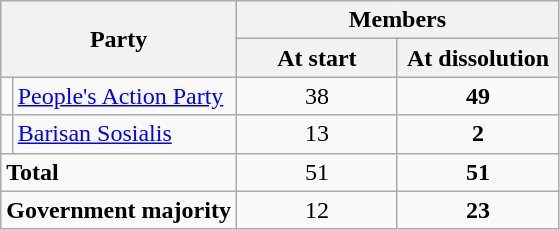<table class="wikitable" border="1">
<tr>
<th colspan="2" rowspan="2">Party</th>
<th colspan="2">Members</th>
</tr>
<tr>
<th width="100px">At start</th>
<th width="100px">At dissolution</th>
</tr>
<tr>
<td></td>
<td scope="row"><a href='#'>People's Action Party</a></td>
<td align="center">38</td>
<td align="center"><strong>49</strong></td>
</tr>
<tr>
<td></td>
<td scope="row"><a href='#'>Barisan Sosialis</a></td>
<td align="center">13</td>
<td align="center"><strong>2</strong></td>
</tr>
<tr>
<td colspan="2"><strong>Total</strong></td>
<td align="center">51</td>
<td align="center"><strong>51</strong></td>
</tr>
<tr>
<td colspan="2"><strong>Government majority</strong></td>
<td align="center">12</td>
<td align="center"><strong>23</strong></td>
</tr>
</table>
